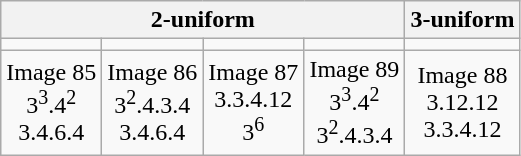<table class=wikitable>
<tr>
<th colspan=4>2-uniform</th>
<th>3-uniform</th>
</tr>
<tr>
<td></td>
<td></td>
<td></td>
<td></td>
<td></td>
</tr>
<tr align=center>
<td>Image 85<br>3<sup>3</sup>.4<sup>2</sup><br>3.4.6.4</td>
<td>Image 86<br>3<sup>2</sup>.4.3.4<br>3.4.6.4</td>
<td>Image 87<br>3.3.4.12<br>3<sup>6</sup></td>
<td>Image 89<br>3<sup>3</sup>.4<sup>2</sup><br>3<sup>2</sup>.4.3.4</td>
<td>Image 88<br>3.12.12<br>3.3.4.12</td>
</tr>
</table>
